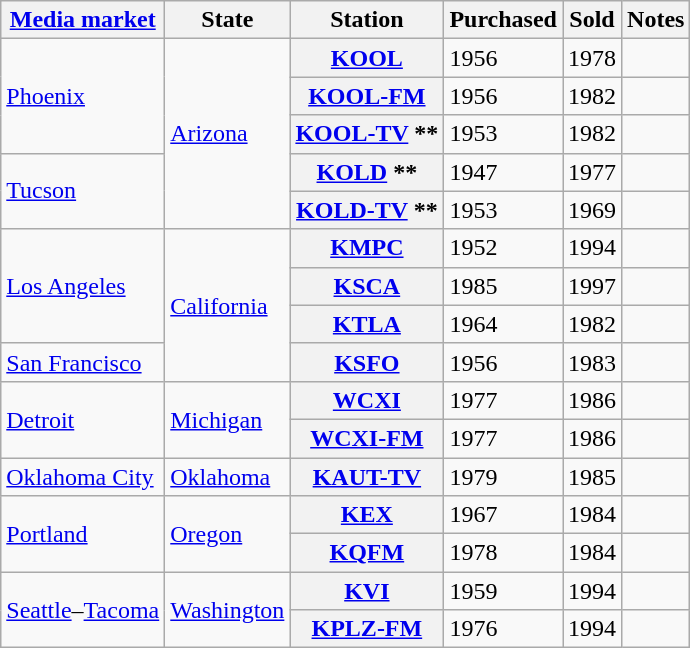<table class="wikitable sortable">
<tr>
<th scope="col"><a href='#'>Media market</a></th>
<th scope="col">State</th>
<th scope="col">Station</th>
<th scope="col">Purchased</th>
<th scope="col">Sold</th>
<th scope="col" class="unsortable">Notes</th>
</tr>
<tr>
<td rowspan="3"><a href='#'>Phoenix</a></td>
<td rowspan="5"><a href='#'>Arizona</a></td>
<th scope="row"><a href='#'>KOOL</a></th>
<td>1956</td>
<td>1978</td>
<td></td>
</tr>
<tr>
<th scope="row"><a href='#'>KOOL-FM</a></th>
<td>1956</td>
<td>1982</td>
<td></td>
</tr>
<tr>
<th scope="row"><a href='#'>KOOL-TV</a> **</th>
<td>1953</td>
<td>1982</td>
<td></td>
</tr>
<tr>
<td rowspan="2"><a href='#'>Tucson</a></td>
<th scope="row"><a href='#'>KOLD</a> **</th>
<td>1947</td>
<td>1977</td>
<td></td>
</tr>
<tr>
<th scope="row"><a href='#'>KOLD-TV</a> **</th>
<td>1953</td>
<td>1969</td>
<td></td>
</tr>
<tr>
<td rowspan="3"><a href='#'>Los Angeles</a></td>
<td rowspan="4"><a href='#'>California</a></td>
<th scope="row"><a href='#'>KMPC</a></th>
<td>1952</td>
<td>1994</td>
<td></td>
</tr>
<tr>
<th scope="row"><a href='#'>KSCA</a></th>
<td>1985</td>
<td>1997</td>
<td></td>
</tr>
<tr>
<th scope="row"><a href='#'>KTLA</a></th>
<td>1964</td>
<td>1982</td>
<td></td>
</tr>
<tr>
<td><a href='#'>San Francisco</a></td>
<th scope="row"><a href='#'>KSFO</a></th>
<td>1956</td>
<td>1983</td>
<td></td>
</tr>
<tr>
<td rowspan="2"><a href='#'>Detroit</a></td>
<td rowspan="2"><a href='#'>Michigan</a></td>
<th scope="row"><a href='#'>WCXI</a></th>
<td>1977</td>
<td>1986</td>
<td></td>
</tr>
<tr>
<th scope="row"><a href='#'>WCXI-FM</a></th>
<td>1977</td>
<td>1986</td>
<td></td>
</tr>
<tr>
<td><a href='#'>Oklahoma City</a></td>
<td><a href='#'>Oklahoma</a></td>
<th scope="row"><a href='#'>KAUT-TV</a></th>
<td>1979</td>
<td>1985</td>
<td></td>
</tr>
<tr>
<td rowspan="2"><a href='#'>Portland</a></td>
<td rowspan="2"><a href='#'>Oregon</a></td>
<th scope="row"><a href='#'>KEX</a></th>
<td>1967</td>
<td>1984</td>
<td></td>
</tr>
<tr>
<th scope="row"><a href='#'>KQFM</a></th>
<td>1978</td>
<td>1984</td>
<td></td>
</tr>
<tr>
<td rowspan="2"><a href='#'>Seattle</a>–<a href='#'>Tacoma</a></td>
<td rowspan="2"><a href='#'>Washington</a></td>
<th scope="row"><a href='#'>KVI</a></th>
<td>1959</td>
<td>1994</td>
<td></td>
</tr>
<tr>
<th scope="row"><a href='#'>KPLZ-FM</a></th>
<td>1976</td>
<td>1994</td>
<td></td>
</tr>
</table>
